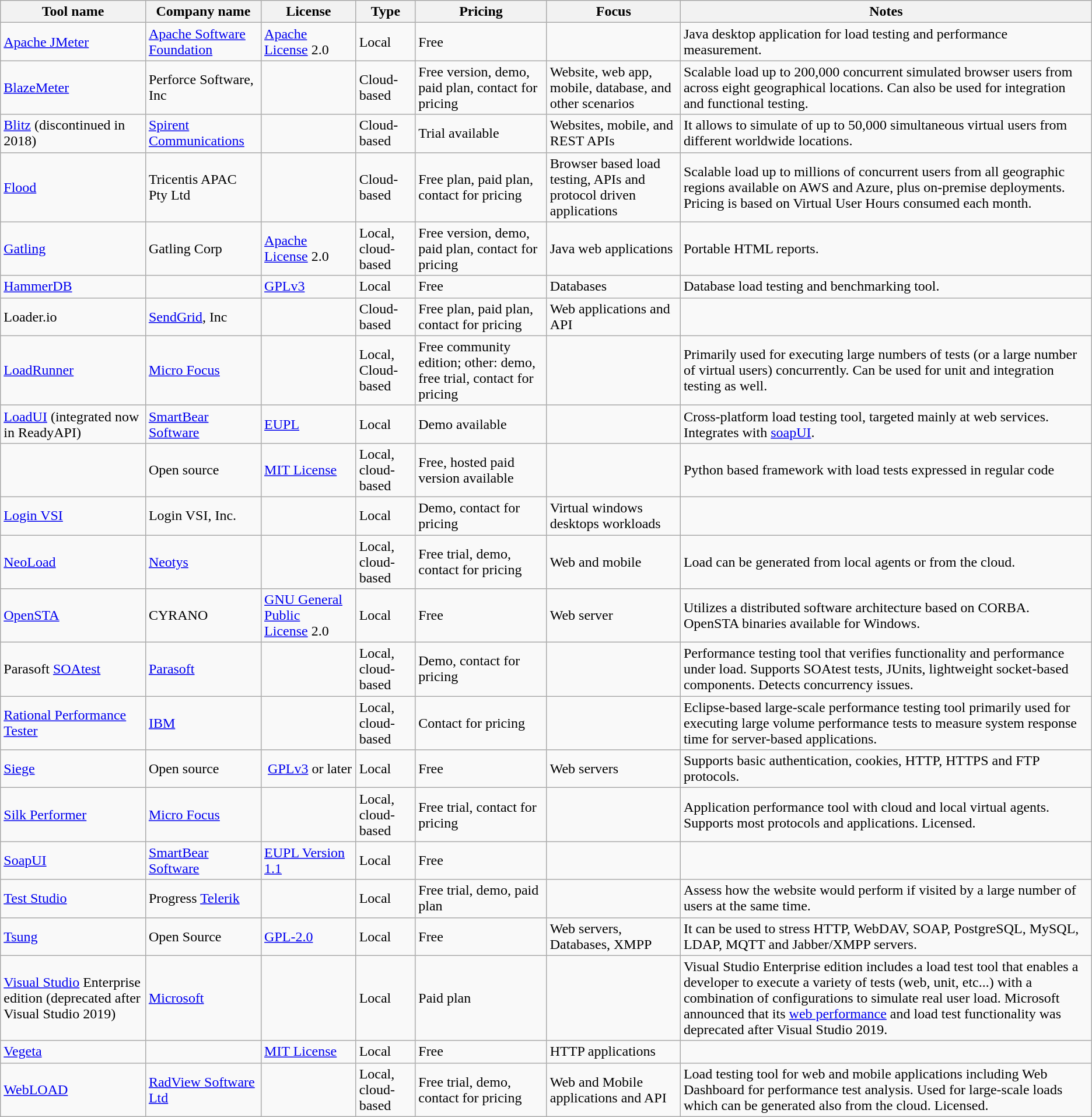<table class="wikitable sortable">
<tr>
<th>Tool name</th>
<th>Company name</th>
<th>License</th>
<th>Type</th>
<th>Pricing</th>
<th>Focus</th>
<th>Notes</th>
</tr>
<tr>
<td><a href='#'>Apache JMeter</a></td>
<td><a href='#'>Apache Software Foundation</a></td>
<td><a href='#'>Apache License</a> 2.0</td>
<td>Local</td>
<td>Free</td>
<td></td>
<td>Java desktop application for load testing and performance measurement.</td>
</tr>
<tr>
<td><a href='#'>BlazeMeter</a></td>
<td>Perforce Software, Inc</td>
<td></td>
<td>Cloud-based</td>
<td>Free version, demo, paid plan, contact for pricing</td>
<td>Website, web app, mobile, database, and other scenarios</td>
<td>Scalable load up to 200,000 concurrent simulated browser users from across eight geographical locations. Can also be used for integration and functional testing.</td>
</tr>
<tr>
<td><a href='#'>Blitz</a> (discontinued in 2018)</td>
<td><a href='#'>Spirent Communications</a></td>
<td></td>
<td>Cloud-based</td>
<td>Trial available</td>
<td>Websites, mobile, and REST APIs</td>
<td>It allows to simulate of up to 50,000 simultaneous virtual users from different worldwide locations.</td>
</tr>
<tr>
<td><a href='#'>Flood</a></td>
<td>Tricentis APAC Pty Ltd</td>
<td></td>
<td>Cloud-based</td>
<td>Free plan, paid plan, contact for pricing</td>
<td>Browser based load testing, APIs and protocol driven applications</td>
<td>Scalable load up to millions of concurrent users from all geographic regions available on AWS and Azure, plus on-premise deployments. Pricing is based on Virtual User Hours consumed each month.</td>
</tr>
<tr>
<td><a href='#'>Gatling</a></td>
<td>Gatling Corp</td>
<td><a href='#'>Apache License</a> 2.0</td>
<td>Local, cloud-based</td>
<td>Free version, demo, paid plan, contact for pricing</td>
<td>Java web applications</td>
<td>Portable HTML reports.</td>
</tr>
<tr>
<td><a href='#'>HammerDB</a></td>
<td></td>
<td><a href='#'>GPLv3</a></td>
<td>Local</td>
<td>Free</td>
<td>Databases</td>
<td>Database load testing and benchmarking tool.</td>
</tr>
<tr>
<td>Loader.io</td>
<td><a href='#'>SendGrid</a>, Inc</td>
<td></td>
<td>Cloud-based</td>
<td>Free plan, paid plan, contact for pricing</td>
<td>Web applications and API</td>
<td></td>
</tr>
<tr>
<td><a href='#'>LoadRunner</a></td>
<td><a href='#'>Micro Focus</a></td>
<td></td>
<td>Local, Cloud-based</td>
<td>Free community edition; other: demo, free trial, contact for pricing</td>
<td></td>
<td>Primarily used for executing large numbers of tests (or a large number of virtual users) concurrently. Can be used for unit and integration testing as well.</td>
</tr>
<tr>
<td><a href='#'>LoadUI</a> (integrated now in ReadyAPI)</td>
<td><a href='#'>SmartBear Software</a></td>
<td><a href='#'>EUPL</a></td>
<td>Local</td>
<td>Demo available</td>
<td></td>
<td>Cross-platform load testing tool, targeted mainly at web services. Integrates with <a href='#'>soapUI</a>.</td>
</tr>
<tr>
<td></td>
<td>Open source</td>
<td><a href='#'>MIT License</a></td>
<td>Local, cloud-based</td>
<td>Free, hosted paid version available</td>
<td></td>
<td>Python based framework with load tests expressed in regular code</td>
</tr>
<tr>
<td><a href='#'>Login VSI</a></td>
<td>Login VSI, Inc.</td>
<td></td>
<td>Local</td>
<td>Demo, contact for pricing</td>
<td>Virtual windows desktops workloads</td>
<td></td>
</tr>
<tr>
<td><a href='#'>NeoLoad</a></td>
<td><a href='#'>Neotys</a></td>
<td></td>
<td>Local, cloud-based</td>
<td>Free trial, demo, contact for pricing</td>
<td>Web and mobile</td>
<td>Load can be generated from local agents or from the cloud.</td>
</tr>
<tr>
<td><a href='#'>OpenSTA</a></td>
<td>CYRANO</td>
<td><a href='#'>GNU General Public License</a> 2.0</td>
<td>Local</td>
<td>Free</td>
<td>Web server</td>
<td>Utilizes a distributed software architecture based on CORBA. OpenSTA binaries available for Windows.</td>
</tr>
<tr>
<td>Parasoft <a href='#'>SOAtest</a></td>
<td><a href='#'>Parasoft</a></td>
<td></td>
<td>Local, cloud-based</td>
<td>Demo, contact for pricing</td>
<td></td>
<td>Performance testing tool that verifies functionality and performance under load. Supports SOAtest tests, JUnits, lightweight socket-based components. Detects concurrency issues.</td>
</tr>
<tr>
<td><a href='#'>Rational Performance Tester</a></td>
<td><a href='#'>IBM</a></td>
<td></td>
<td>Local, cloud-based</td>
<td>Contact for pricing</td>
<td></td>
<td>Eclipse-based large-scale performance testing tool primarily used for executing large volume performance tests to measure system response time for server-based applications.</td>
</tr>
<tr>
<td><a href='#'>Siege</a></td>
<td>Open source</td>
<td> <a href='#'>GPLv3</a> or later</td>
<td>Local</td>
<td>Free</td>
<td>Web servers</td>
<td>Supports basic authentication, cookies, HTTP, HTTPS and FTP protocols.</td>
</tr>
<tr>
<td><a href='#'>Silk Performer</a></td>
<td><a href='#'>Micro Focus</a></td>
<td></td>
<td>Local, cloud-based</td>
<td>Free trial, contact for pricing</td>
<td></td>
<td>Application performance tool with cloud and local virtual agents. Supports most protocols and applications. Licensed.</td>
</tr>
<tr>
<td><a href='#'>SoapUI</a></td>
<td><a href='#'>SmartBear Software</a></td>
<td><a href='#'>EUPL Version 1.1</a></td>
<td>Local</td>
<td>Free</td>
<td></td>
<td></td>
</tr>
<tr>
<td><a href='#'>Test Studio</a></td>
<td>Progress <a href='#'>Telerik</a></td>
<td></td>
<td>Local</td>
<td>Free trial, demo, paid plan</td>
<td></td>
<td>Assess how the website would perform if visited by a large number of users at the same time.</td>
</tr>
<tr>
<td><a href='#'>Tsung</a></td>
<td>Open Source</td>
<td><a href='#'>GPL-2.0</a></td>
<td>Local</td>
<td>Free</td>
<td>Web servers, Databases, XMPP</td>
<td>It can be used to stress HTTP, WebDAV, SOAP, PostgreSQL, MySQL, LDAP, MQTT and Jabber/XMPP servers.</td>
</tr>
<tr>
<td><a href='#'>Visual Studio</a> Enterprise edition (deprecated after Visual Studio 2019)</td>
<td><a href='#'>Microsoft</a></td>
<td></td>
<td>Local</td>
<td>Paid plan</td>
<td></td>
<td>Visual Studio Enterprise edition includes a load test tool that enables a developer to execute a variety of tests (web, unit, etc...) with a combination of configurations to simulate real user load. Microsoft announced that its <a href='#'>web performance</a> and load test functionality was deprecated after Visual Studio 2019.</td>
</tr>
<tr>
<td><a href='#'>Vegeta</a></td>
<td></td>
<td><a href='#'>MIT License</a></td>
<td>Local</td>
<td>Free</td>
<td>HTTP applications</td>
<td></td>
</tr>
<tr>
<td><a href='#'>WebLOAD</a></td>
<td><a href='#'>RadView Software Ltd</a></td>
<td></td>
<td>Local, cloud-based</td>
<td>Free trial, demo, contact for pricing</td>
<td>Web and Mobile applications and API</td>
<td>Load testing tool for web and mobile applications including Web Dashboard for performance test analysis. Used for large-scale loads which can be generated also from the cloud. Licensed.</td>
</tr>
</table>
